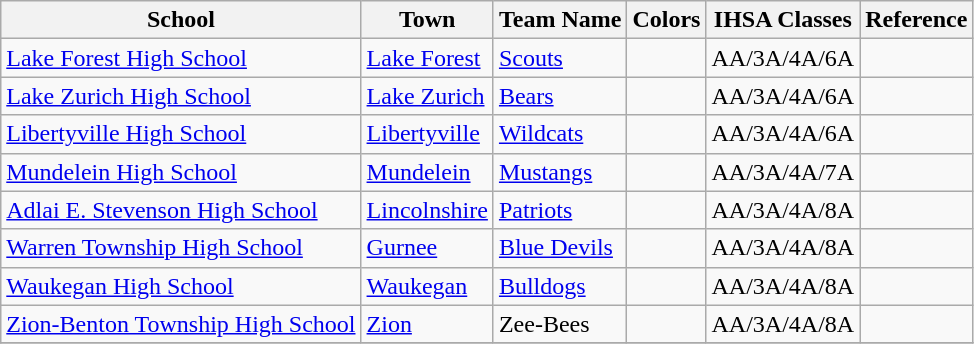<table class="wikitable">
<tr>
<th>School</th>
<th>Town</th>
<th>Team Name</th>
<th>Colors</th>
<th>IHSA Classes</th>
<th>Reference</th>
</tr>
<tr>
<td><a href='#'>Lake Forest High School</a></td>
<td><a href='#'>Lake Forest</a></td>
<td><a href='#'>Scouts</a></td>
<td> </td>
<td>AA/3A/4A/6A</td>
<td></td>
</tr>
<tr>
<td><a href='#'>Lake Zurich High School</a></td>
<td><a href='#'>Lake Zurich</a></td>
<td><a href='#'>Bears</a></td>
<td> </td>
<td>AA/3A/4A/6A</td>
<td></td>
</tr>
<tr>
<td><a href='#'>Libertyville High School</a></td>
<td><a href='#'>Libertyville</a></td>
<td><a href='#'>Wildcats</a></td>
<td> </td>
<td>AA/3A/4A/6A</td>
<td></td>
</tr>
<tr>
<td><a href='#'>Mundelein High School</a></td>
<td><a href='#'>Mundelein</a></td>
<td><a href='#'>Mustangs</a></td>
<td> </td>
<td>AA/3A/4A/7A</td>
<td></td>
</tr>
<tr>
<td><a href='#'>Adlai E. Stevenson High School</a></td>
<td><a href='#'>Lincolnshire</a></td>
<td><a href='#'>Patriots</a></td>
<td> </td>
<td>AA/3A/4A/8A</td>
<td></td>
</tr>
<tr>
<td><a href='#'>Warren Township High School</a></td>
<td><a href='#'>Gurnee</a></td>
<td><a href='#'>Blue Devils</a></td>
<td> </td>
<td>AA/3A/4A/8A</td>
<td></td>
</tr>
<tr>
<td><a href='#'>Waukegan High School</a></td>
<td><a href='#'>Waukegan</a></td>
<td><a href='#'>Bulldogs</a></td>
<td>  </td>
<td>AA/3A/4A/8A</td>
<td></td>
</tr>
<tr>
<td><a href='#'>Zion-Benton Township High School</a></td>
<td><a href='#'>Zion</a></td>
<td>Zee-Bees</td>
<td> </td>
<td>AA/3A/4A/8A</td>
<td></td>
</tr>
<tr>
</tr>
</table>
